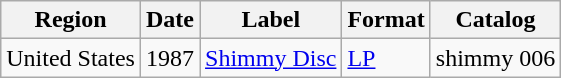<table class="wikitable">
<tr>
<th>Region</th>
<th>Date</th>
<th>Label</th>
<th>Format</th>
<th>Catalog</th>
</tr>
<tr>
<td>United States</td>
<td>1987</td>
<td><a href='#'>Shimmy Disc</a></td>
<td><a href='#'>LP</a></td>
<td>shimmy 006</td>
</tr>
</table>
